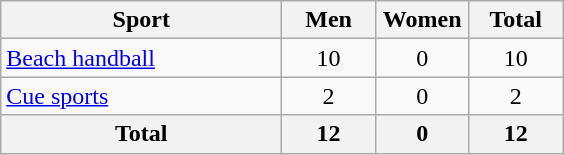<table class="wikitable sortable" style="text-align:center;">
<tr>
<th width=180>Sport</th>
<th width=55>Men</th>
<th width=55>Women</th>
<th width=55>Total</th>
</tr>
<tr>
<td align=left><a href='#'>Beach handball</a></td>
<td>10</td>
<td>0</td>
<td>10</td>
</tr>
<tr>
<td align=left><a href='#'>Cue sports</a></td>
<td>2</td>
<td>0</td>
<td>2</td>
</tr>
<tr>
<th>Total</th>
<th>12</th>
<th>0</th>
<th>12</th>
</tr>
</table>
